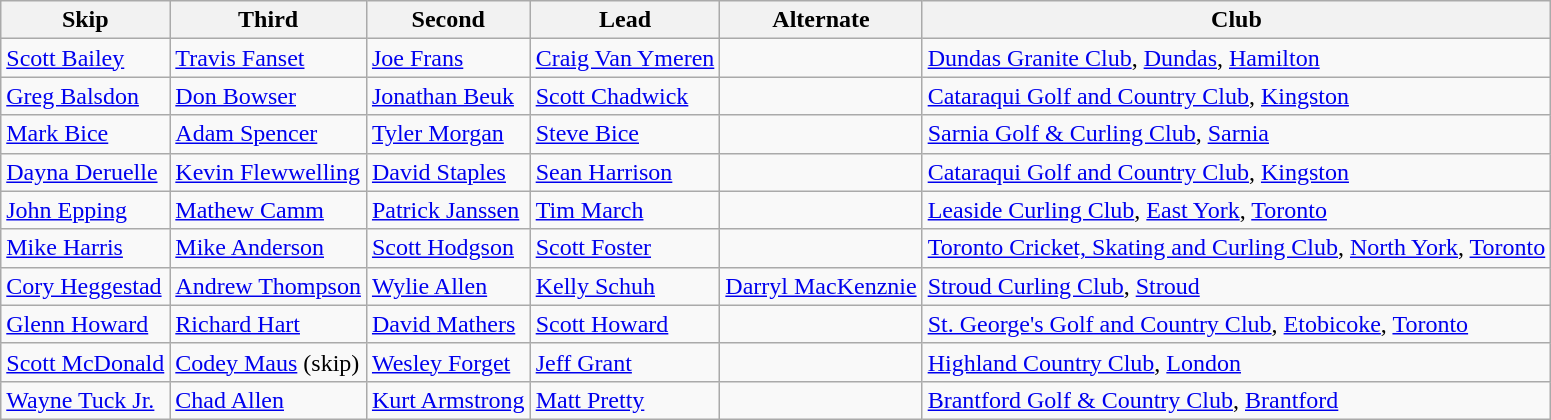<table class="wikitable">
<tr>
<th>Skip</th>
<th>Third</th>
<th>Second</th>
<th>Lead</th>
<th>Alternate</th>
<th>Club</th>
</tr>
<tr>
<td><a href='#'>Scott Bailey</a></td>
<td><a href='#'>Travis Fanset</a></td>
<td><a href='#'>Joe Frans</a></td>
<td><a href='#'>Craig Van Ymeren</a></td>
<td></td>
<td><a href='#'>Dundas Granite Club</a>, <a href='#'>Dundas</a>, <a href='#'>Hamilton</a></td>
</tr>
<tr>
<td><a href='#'>Greg Balsdon</a></td>
<td><a href='#'>Don Bowser</a></td>
<td><a href='#'>Jonathan Beuk</a></td>
<td><a href='#'>Scott Chadwick</a></td>
<td></td>
<td><a href='#'>Cataraqui Golf and Country Club</a>, <a href='#'>Kingston</a></td>
</tr>
<tr>
<td><a href='#'>Mark Bice</a></td>
<td><a href='#'>Adam Spencer</a></td>
<td><a href='#'>Tyler Morgan</a></td>
<td><a href='#'>Steve Bice</a></td>
<td></td>
<td><a href='#'>Sarnia Golf & Curling Club</a>, <a href='#'>Sarnia</a></td>
</tr>
<tr>
<td><a href='#'>Dayna Deruelle</a></td>
<td><a href='#'>Kevin Flewwelling</a></td>
<td><a href='#'>David Staples</a></td>
<td><a href='#'>Sean Harrison</a></td>
<td></td>
<td><a href='#'>Cataraqui Golf and Country Club</a>, <a href='#'>Kingston</a></td>
</tr>
<tr>
<td><a href='#'>John Epping</a></td>
<td><a href='#'>Mathew Camm</a></td>
<td><a href='#'>Patrick Janssen</a></td>
<td><a href='#'>Tim March</a></td>
<td></td>
<td><a href='#'>Leaside Curling Club</a>, <a href='#'>East York</a>, <a href='#'>Toronto</a></td>
</tr>
<tr>
<td><a href='#'>Mike Harris</a></td>
<td><a href='#'>Mike Anderson</a></td>
<td><a href='#'>Scott Hodgson</a></td>
<td><a href='#'>Scott Foster</a></td>
<td></td>
<td><a href='#'>Toronto Cricket, Skating and Curling Club</a>, <a href='#'>North York</a>, <a href='#'>Toronto</a></td>
</tr>
<tr>
<td><a href='#'>Cory Heggestad</a></td>
<td><a href='#'>Andrew Thompson</a></td>
<td><a href='#'>Wylie Allen</a></td>
<td><a href='#'>Kelly Schuh</a></td>
<td><a href='#'>Darryl MacKenznie</a></td>
<td><a href='#'>Stroud Curling Club</a>, <a href='#'>Stroud</a></td>
</tr>
<tr>
<td><a href='#'>Glenn Howard</a></td>
<td><a href='#'>Richard Hart</a></td>
<td><a href='#'>David Mathers</a></td>
<td><a href='#'>Scott Howard</a></td>
<td></td>
<td><a href='#'>St. George's Golf and Country Club</a>, <a href='#'>Etobicoke</a>, <a href='#'>Toronto</a></td>
</tr>
<tr>
<td><a href='#'>Scott McDonald</a></td>
<td><a href='#'>Codey Maus</a> (skip)</td>
<td><a href='#'>Wesley Forget</a></td>
<td><a href='#'>Jeff Grant</a></td>
<td></td>
<td><a href='#'>Highland Country Club</a>, <a href='#'>London</a></td>
</tr>
<tr>
<td><a href='#'>Wayne Tuck Jr.</a></td>
<td><a href='#'>Chad Allen</a></td>
<td><a href='#'>Kurt Armstrong</a></td>
<td><a href='#'>Matt Pretty</a></td>
<td></td>
<td><a href='#'>Brantford Golf & Country Club</a>, <a href='#'>Brantford</a></td>
</tr>
</table>
